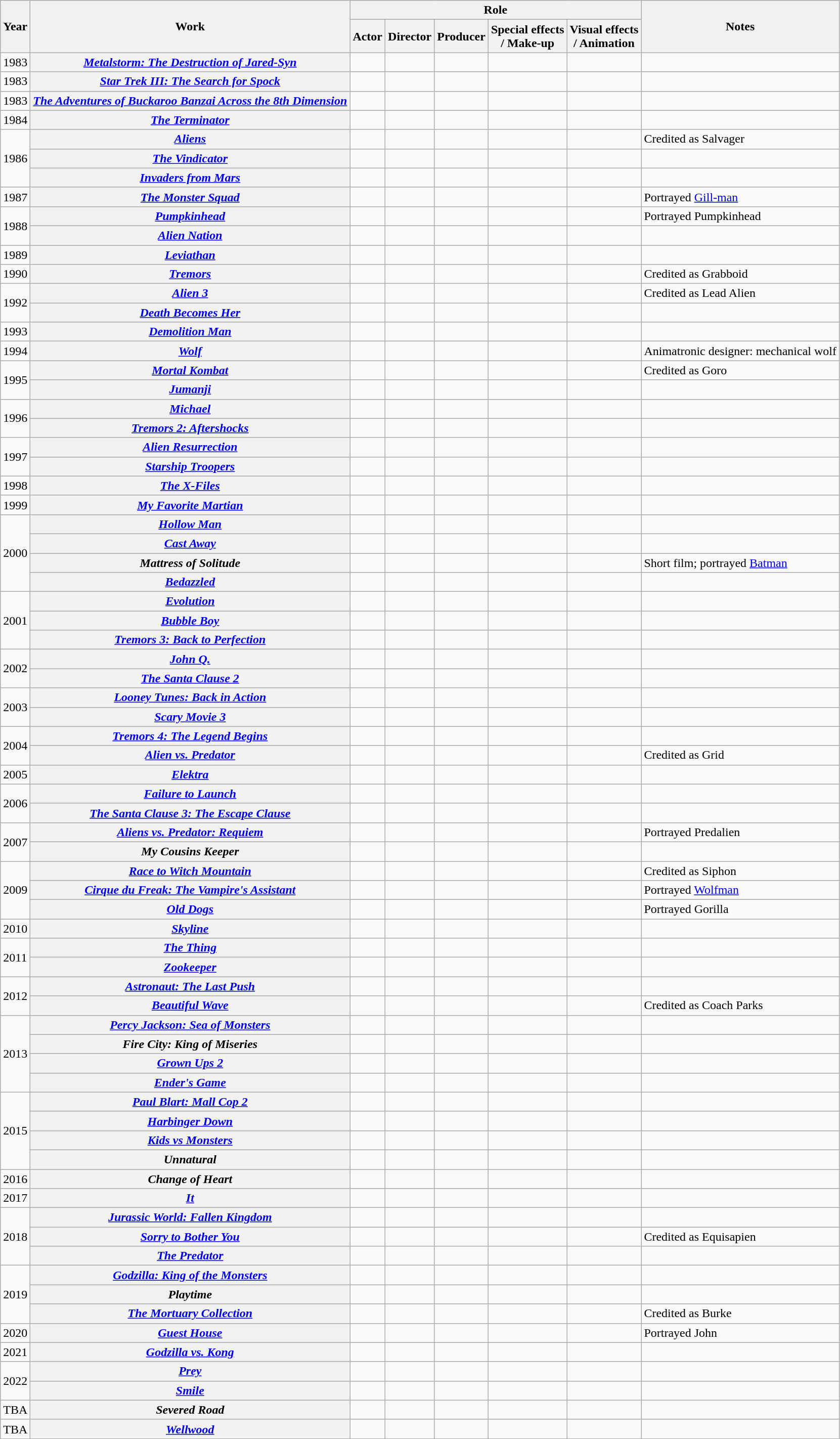<table class="wikitable">
<tr>
<th rowspan="2">Year</th>
<th rowspan="2">Work</th>
<th colspan="5">Role</th>
<th rowspan="2">Notes</th>
</tr>
<tr>
<th>Actor</th>
<th>Director</th>
<th>Producer</th>
<th>Special effects <br> / Make-up</th>
<th>Visual effects <br> / Animation</th>
</tr>
<tr>
<td>1983</td>
<th><em><a href='#'>Metalstorm: The Destruction of Jared-Syn</a></em></th>
<td></td>
<td></td>
<td></td>
<td></td>
<td></td>
<td></td>
</tr>
<tr>
<td>1983</td>
<th><em><a href='#'>Star Trek III: The Search for Spock</a></em></th>
<td></td>
<td></td>
<td></td>
<td></td>
<td></td>
<td></td>
</tr>
<tr>
<td>1983</td>
<th><em><a href='#'>The Adventures of Buckaroo Banzai Across the 8th Dimension</a></em></th>
<td></td>
<td></td>
<td></td>
<td></td>
<td></td>
<td></td>
</tr>
<tr>
<td>1984</td>
<th><em><a href='#'>The Terminator</a></em></th>
<td></td>
<td></td>
<td></td>
<td></td>
<td></td>
<td></td>
</tr>
<tr>
<td rowspan="3">1986</td>
<th><a href='#'><em>Aliens</em></a></th>
<td></td>
<td></td>
<td></td>
<td></td>
<td></td>
<td>Credited as Salvager</td>
</tr>
<tr>
<th><a href='#'><em>The Vindicator</em></a></th>
<td></td>
<td></td>
<td></td>
<td></td>
<td></td>
<td></td>
</tr>
<tr>
<th><a href='#'><em>Invaders from Mars</em></a></th>
<td></td>
<td></td>
<td></td>
<td></td>
<td></td>
<td></td>
</tr>
<tr>
<td>1987</td>
<th><em><a href='#'>The Monster Squad</a></em></th>
<td></td>
<td></td>
<td></td>
<td></td>
<td></td>
<td>Portrayed <a href='#'>Gill-man</a></td>
</tr>
<tr>
<td rowspan="2">1988</td>
<th><a href='#'><em>Pumpkinhead</em></a></th>
<td></td>
<td></td>
<td></td>
<td></td>
<td></td>
<td>Portrayed Pumpkinhead</td>
</tr>
<tr>
<th><a href='#'><em>Alien Nation</em></a></th>
<td></td>
<td></td>
<td></td>
<td></td>
<td></td>
<td></td>
</tr>
<tr>
<td>1989</td>
<th><a href='#'><em>Leviathan</em></a></th>
<td></td>
<td></td>
<td></td>
<td></td>
<td></td>
<td></td>
</tr>
<tr>
<td>1990</td>
<th><a href='#'><em>Tremors</em></a></th>
<td></td>
<td></td>
<td></td>
<td></td>
<td></td>
<td>Credited as Grabboid</td>
</tr>
<tr>
<td rowspan="2">1992</td>
<th><em><a href='#'>Alien 3</a></em></th>
<td></td>
<td></td>
<td></td>
<td></td>
<td></td>
<td>Credited as Lead Alien</td>
</tr>
<tr>
<th><em><a href='#'>Death Becomes Her</a></em></th>
<td></td>
<td></td>
<td></td>
<td></td>
<td></td>
<td></td>
</tr>
<tr>
<td>1993</td>
<th><a href='#'><em>Demolition Man</em></a></th>
<td></td>
<td></td>
<td></td>
<td></td>
<td></td>
<td></td>
</tr>
<tr>
<td>1994</td>
<th><a href='#'><em>Wolf</em></a></th>
<td></td>
<td></td>
<td></td>
<td></td>
<td></td>
<td>Animatronic designer: mechanical wolf</td>
</tr>
<tr>
<td rowspan="2">1995</td>
<th><a href='#'><em>Mortal Kombat</em></a></th>
<td></td>
<td></td>
<td></td>
<td></td>
<td></td>
<td>Credited as Goro</td>
</tr>
<tr>
<th><em><a href='#'>Jumanji</a></em></th>
<td></td>
<td></td>
<td></td>
<td></td>
<td></td>
<td></td>
</tr>
<tr>
<td rowspan="2">1996</td>
<th><a href='#'><em>Michael</em></a></th>
<td></td>
<td></td>
<td></td>
<td></td>
<td></td>
<td></td>
</tr>
<tr>
<th><em><a href='#'>Tremors 2: Aftershocks</a></em></th>
<td></td>
<td></td>
<td></td>
<td></td>
<td></td>
<td></td>
</tr>
<tr>
<td rowspan="2">1997</td>
<th><em><a href='#'>Alien Resurrection</a></em></th>
<td></td>
<td></td>
<td></td>
<td></td>
<td></td>
<td></td>
</tr>
<tr>
<th><a href='#'><em>Starship Troopers</em></a></th>
<td></td>
<td></td>
<td></td>
<td></td>
<td></td>
<td></td>
</tr>
<tr>
<td>1998</td>
<th><a href='#'><em>The X-Files</em></a></th>
<td></td>
<td></td>
<td></td>
<td></td>
<td></td>
<td></td>
</tr>
<tr>
<td>1999</td>
<th><a href='#'><em>My Favorite Martian</em></a></th>
<td></td>
<td></td>
<td></td>
<td></td>
<td></td>
<td></td>
</tr>
<tr>
<td rowspan="4">2000</td>
<th><em><a href='#'>Hollow Man</a></em></th>
<td></td>
<td></td>
<td></td>
<td></td>
<td></td>
<td></td>
</tr>
<tr>
<th><em><a href='#'>Cast Away</a></em></th>
<td></td>
<td></td>
<td></td>
<td></td>
<td></td>
<td></td>
</tr>
<tr>
<th><em>Mattress of Solitude</em></th>
<td></td>
<td></td>
<td></td>
<td></td>
<td></td>
<td>Short film; portrayed <a href='#'>Batman</a></td>
</tr>
<tr>
<th><a href='#'><em>Bedazzled</em></a></th>
<td></td>
<td></td>
<td></td>
<td></td>
<td></td>
<td></td>
</tr>
<tr>
<td rowspan="3">2001</td>
<th><a href='#'><em>Evolution</em></a></th>
<td></td>
<td></td>
<td></td>
<td></td>
<td></td>
<td></td>
</tr>
<tr>
<th><a href='#'><em>Bubble Boy</em></a></th>
<td></td>
<td></td>
<td></td>
<td></td>
<td></td>
<td></td>
</tr>
<tr>
<th><em><a href='#'>Tremors 3: Back to Perfection</a></em></th>
<td></td>
<td></td>
<td></td>
<td></td>
<td></td>
<td></td>
</tr>
<tr>
<td rowspan="2">2002</td>
<th><em><a href='#'>John Q.</a></em></th>
<td></td>
<td></td>
<td></td>
<td></td>
<td></td>
<td></td>
</tr>
<tr>
<th><em><a href='#'>The Santa Clause 2</a></em></th>
<td></td>
<td></td>
<td></td>
<td></td>
<td></td>
<td></td>
</tr>
<tr>
<td rowspan="2">2003</td>
<th><em><a href='#'>Looney Tunes: Back in Action</a></em></th>
<td></td>
<td></td>
<td></td>
<td></td>
<td></td>
<td></td>
</tr>
<tr>
<th><em><a href='#'>Scary Movie 3</a></em></th>
<td></td>
<td></td>
<td></td>
<td></td>
<td></td>
<td></td>
</tr>
<tr>
<td rowspan="2">2004</td>
<th><em><a href='#'>Tremors 4: The Legend Begins</a></em></th>
<td></td>
<td></td>
<td></td>
<td></td>
<td></td>
<td></td>
</tr>
<tr>
<th><a href='#'><em>Alien vs. Predator</em></a></th>
<td></td>
<td></td>
<td></td>
<td></td>
<td></td>
<td>Credited as Grid</td>
</tr>
<tr>
<td>2005</td>
<th><a href='#'><em>Elektra</em></a></th>
<td></td>
<td></td>
<td></td>
<td></td>
<td></td>
<td></td>
</tr>
<tr>
<td rowspan="2">2006</td>
<th><em><a href='#'>Failure to Launch</a></em></th>
<td></td>
<td></td>
<td></td>
<td></td>
<td></td>
<td></td>
</tr>
<tr>
<th><em><a href='#'>The Santa Clause 3: The Escape Clause</a></em></th>
<td></td>
<td></td>
<td></td>
<td></td>
<td></td>
<td></td>
</tr>
<tr>
<td rowspan="2">2007</td>
<th><em><a href='#'>Aliens vs. Predator: Requiem</a></em></th>
<td></td>
<td></td>
<td></td>
<td></td>
<td></td>
<td>Portrayed Predalien</td>
</tr>
<tr>
<th><em>My Cousins Keeper</em></th>
<td></td>
<td></td>
<td></td>
<td></td>
<td></td>
<td></td>
</tr>
<tr>
<td rowspan="3">2009</td>
<th><em><a href='#'>Race to Witch Mountain</a></em></th>
<td></td>
<td></td>
<td></td>
<td></td>
<td></td>
<td>Credited as Siphon</td>
</tr>
<tr>
<th><em><a href='#'>Cirque du Freak: The Vampire's Assistant</a></em></th>
<td></td>
<td></td>
<td></td>
<td></td>
<td></td>
<td>Portrayed <a href='#'>Wolfman</a></td>
</tr>
<tr>
<th><a href='#'><em>Old Dogs</em></a></th>
<td></td>
<td></td>
<td></td>
<td></td>
<td></td>
<td>Portrayed Gorilla</td>
</tr>
<tr>
<td>2010</td>
<th><a href='#'><em>Skyline</em></a></th>
<td></td>
<td></td>
<td></td>
<td></td>
<td></td>
<td></td>
</tr>
<tr>
<td rowspan="2">2011</td>
<th><a href='#'><em>The Thing</em></a></th>
<td></td>
<td></td>
<td></td>
<td></td>
<td></td>
<td></td>
</tr>
<tr>
<th><a href='#'><em>Zookeeper</em></a></th>
<td></td>
<td></td>
<td></td>
<td></td>
<td></td>
<td></td>
</tr>
<tr>
<td rowspan="2">2012</td>
<th><em><a href='#'>Astronaut: The Last Push</a></em></th>
<td></td>
<td></td>
<td></td>
<td></td>
<td></td>
<td></td>
</tr>
<tr>
<th><em><a href='#'>Beautiful Wave</a></em></th>
<td></td>
<td></td>
<td></td>
<td></td>
<td></td>
<td>Credited as Coach Parks</td>
</tr>
<tr>
<td rowspan="4">2013</td>
<th><em><a href='#'>Percy Jackson: Sea of Monsters</a></em></th>
<td></td>
<td></td>
<td></td>
<td></td>
<td></td>
<td></td>
</tr>
<tr>
<th><em>Fire City: King of Miseries</em></th>
<td></td>
<td></td>
<td></td>
<td></td>
<td></td>
<td></td>
</tr>
<tr>
<th><em><a href='#'>Grown Ups 2</a></em></th>
<td></td>
<td></td>
<td></td>
<td></td>
<td></td>
<td></td>
</tr>
<tr>
<th><a href='#'><em>Ender's Game</em></a></th>
<td></td>
<td></td>
<td></td>
<td></td>
<td></td>
<td></td>
</tr>
<tr>
<td rowspan="4">2015</td>
<th><em><a href='#'>Paul Blart: Mall Cop 2</a></em></th>
<td></td>
<td></td>
<td></td>
<td></td>
<td></td>
<td></td>
</tr>
<tr>
<th><em><a href='#'>Harbinger Down</a></em></th>
<td></td>
<td></td>
<td></td>
<td></td>
<td></td>
<td></td>
</tr>
<tr>
<th><em><a href='#'>Kids vs Monsters</a></em></th>
<td></td>
<td></td>
<td></td>
<td></td>
<td></td>
<td></td>
</tr>
<tr>
<th><em>Unnatural</em></th>
<td></td>
<td></td>
<td></td>
<td></td>
<td></td>
<td></td>
</tr>
<tr>
<td>2016</td>
<th><em>Change of Heart</em></th>
<td></td>
<td></td>
<td></td>
<td></td>
<td></td>
<td></td>
</tr>
<tr>
<td>2017</td>
<th><a href='#'><em>It</em></a></th>
<td></td>
<td></td>
<td></td>
<td></td>
<td></td>
<td></td>
</tr>
<tr>
<td rowspan="3">2018</td>
<th><em><a href='#'>Jurassic World: Fallen Kingdom</a></em></th>
<td></td>
<td></td>
<td></td>
<td></td>
<td></td>
<td></td>
</tr>
<tr>
<th><em><a href='#'>Sorry to Bother You</a></em></th>
<td></td>
<td></td>
<td></td>
<td></td>
<td></td>
<td>Credited as Equisapien</td>
</tr>
<tr>
<th><em><a href='#'>The Predator</a></em></th>
<td></td>
<td></td>
<td></td>
<td></td>
<td></td>
</tr>
<tr>
<td rowspan="3">2019</td>
<th><a href='#'><em>Godzilla: King of the Monsters</em></a></th>
<td></td>
<td></td>
<td></td>
<td></td>
<td></td>
<td></td>
</tr>
<tr>
<th><em>Playtime</em></th>
<td></td>
<td></td>
<td></td>
<td></td>
<td></td>
<td></td>
</tr>
<tr>
<th><em><a href='#'>The Mortuary Collection</a></em></th>
<td></td>
<td></td>
<td></td>
<td></td>
<td></td>
<td>Credited as Burke</td>
</tr>
<tr>
<td>2020</td>
<th><em><a href='#'>Guest House</a></em></th>
<td></td>
<td></td>
<td></td>
<td></td>
<td></td>
<td>Portrayed John</td>
</tr>
<tr>
<td>2021</td>
<th><em><a href='#'>Godzilla vs. Kong</a></em></th>
<td></td>
<td></td>
<td></td>
<td></td>
<td></td>
<td></td>
</tr>
<tr>
<td rowspan="2">2022</td>
<th><em><a href='#'>Prey</a></em></th>
<td></td>
<td></td>
<td></td>
<td></td>
<td></td>
<td></td>
</tr>
<tr>
<th><em><a href='#'>Smile</a></em></th>
<td></td>
<td></td>
<td></td>
<td></td>
<td></td>
<td></td>
</tr>
<tr>
<td>TBA</td>
<th><em>Severed Road</em></th>
<td></td>
<td></td>
<td></td>
<td></td>
<td></td>
<td></td>
</tr>
<tr>
<td>TBA</td>
<th><em><a href='#'>Wellwood</a></em></th>
<td></td>
<td></td>
<td></td>
<td></td>
<td></td>
<td></td>
</tr>
</table>
